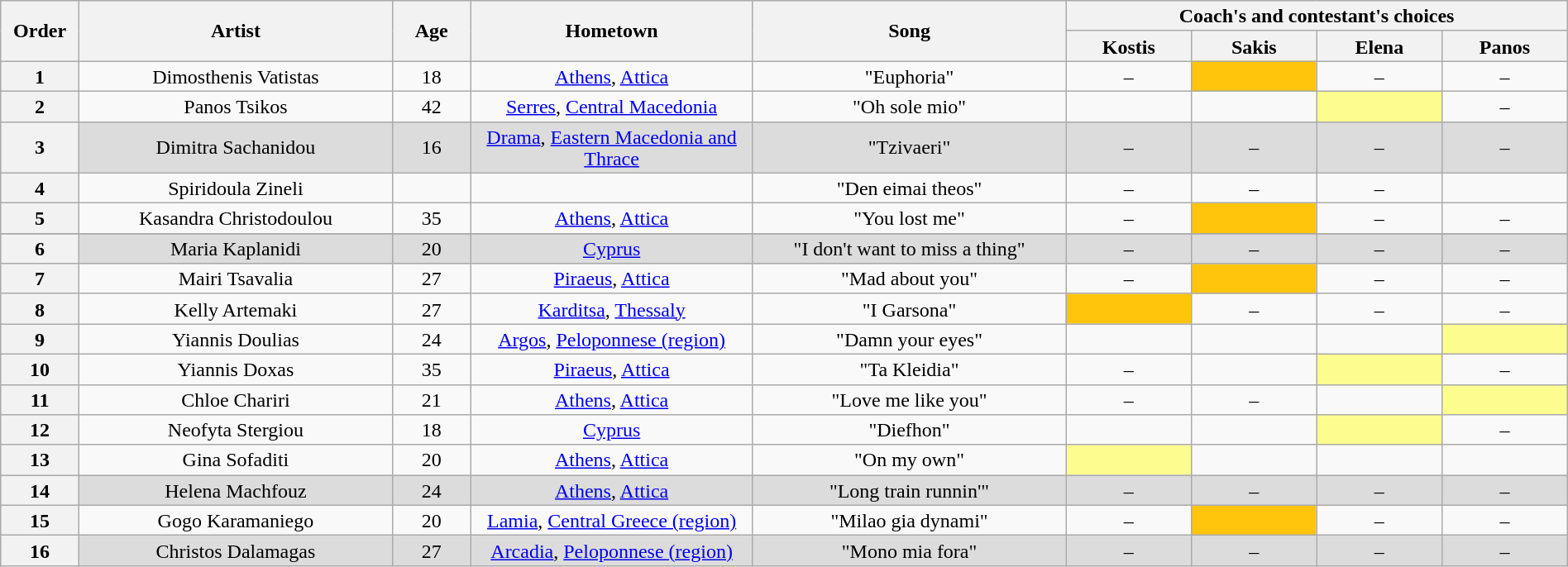<table class="wikitable" style="text-align:center; line-height:17px; width:100%;">
<tr>
<th scope="col" rowspan="2" width="05%">Order</th>
<th scope="col" rowspan="2" width="20%">Artist</th>
<th scope="col" rowspan="2" width="05%">Age</th>
<th scope="col" rowspan="2" width="18%">Hometown</th>
<th scope="col" rowspan="2" width="20%">Song</th>
<th scope="col" colspan="4" width="32%">Coach's and contestant's choices</th>
</tr>
<tr>
<th width="08%">Kostis</th>
<th width="08%">Sakis</th>
<th width="08%">Elena</th>
<th width="08%">Panos</th>
</tr>
<tr>
<th>1</th>
<td>Dimosthenis Vatistas</td>
<td>18</td>
<td><a href='#'>Athens</a>, <a href='#'>Attica</a></td>
<td>"Euphoria"</td>
<td>–</td>
<td style="background: #FFC50C;"></td>
<td>–</td>
<td>–</td>
</tr>
<tr>
<th>2</th>
<td>Panos Tsikos</td>
<td>42</td>
<td><a href='#'>Serres</a>, <a href='#'>Central Macedonia</a></td>
<td>"Oh sole mio"</td>
<td></td>
<td></td>
<td style="background: #fdfc8f;"></td>
<td>–</td>
</tr>
<tr style="background: #DCDCDC;" |>
<th>3</th>
<td>Dimitra Sachanidou</td>
<td>16</td>
<td><a href='#'>Drama</a>, <a href='#'>Eastern Macedonia and Thrace</a></td>
<td>"Tzivaeri"</td>
<td>–</td>
<td>–</td>
<td>–</td>
<td>–</td>
</tr>
<tr>
<th>4</th>
<td>Spiridoula Zineli</td>
<td></td>
<td></td>
<td>"Den eimai theos"</td>
<td>–</td>
<td>–</td>
<td>–</td>
</tr>
<tr>
<th>5</th>
<td>Kasandra Christodoulou</td>
<td>35</td>
<td><a href='#'>Athens</a>, <a href='#'>Attica</a></td>
<td>"You lost me"</td>
<td>–</td>
<td style="background: #FFC50C;"></td>
<td>–</td>
<td>–</td>
</tr>
<tr>
</tr>
<tr style="background: #DCDCDC;" |>
<th>6</th>
<td>Maria Kaplanidi</td>
<td>20</td>
<td><a href='#'>Cyprus</a></td>
<td>"I don't want to miss a thing"</td>
<td>–</td>
<td>–</td>
<td>–</td>
<td>–</td>
</tr>
<tr>
<th>7</th>
<td>Mairi Tsavalia</td>
<td>27</td>
<td><a href='#'>Piraeus</a>, <a href='#'>Attica</a></td>
<td>"Mad about you"</td>
<td>–</td>
<td style="background: #FFC50C;"></td>
<td>–</td>
<td>–</td>
</tr>
<tr>
<th>8</th>
<td>Kelly Artemaki</td>
<td>27</td>
<td><a href='#'>Karditsa</a>, <a href='#'>Thessaly</a></td>
<td>"I Garsona"</td>
<td style="background: #FFC50C;"></td>
<td>–</td>
<td>–</td>
<td>–</td>
</tr>
<tr>
<th>9</th>
<td>Yiannis Doulias</td>
<td>24</td>
<td><a href='#'>Argos</a>, <a href='#'>Peloponnese (region)</a></td>
<td>"Damn your eyes"</td>
<td></td>
<td></td>
<td></td>
<td style="background: #fdfc8f;"></td>
</tr>
<tr>
<th>10</th>
<td>Yiannis Doxas</td>
<td>35</td>
<td><a href='#'>Piraeus</a>, <a href='#'>Attica</a></td>
<td>"Ta Kleidia"</td>
<td>–</td>
<td></td>
<td style="background: #fdfc8f;"></td>
<td>–</td>
</tr>
<tr>
<th>11</th>
<td>Chloe Chariri</td>
<td>21</td>
<td><a href='#'>Athens</a>, <a href='#'>Attica</a></td>
<td>"Love me like you"</td>
<td>–</td>
<td>–</td>
<td></td>
<td style="background: #fdfc8f;"></td>
</tr>
<tr>
<th>12</th>
<td>Neofyta Stergiou</td>
<td>18</td>
<td><a href='#'>Cyprus</a></td>
<td>"Diefhon"</td>
<td></td>
<td></td>
<td style="background: #fdfc8f;"></td>
<td>–</td>
</tr>
<tr>
<th>13</th>
<td>Gina Sofaditi</td>
<td>20</td>
<td><a href='#'>Athens</a>, <a href='#'>Attica</a></td>
<td>"On my own"</td>
<td style="background: #fdfc8f;"></td>
<td></td>
<td></td>
<td></td>
</tr>
<tr style="background: #DCDCDC;" |>
<th>14</th>
<td>Helena Machfouz</td>
<td>24</td>
<td><a href='#'>Athens</a>, <a href='#'>Attica</a></td>
<td>"Long train runnin'"</td>
<td>–</td>
<td>–</td>
<td>–</td>
<td>–</td>
</tr>
<tr>
<th>15</th>
<td>Gogo Karamaniego</td>
<td>20</td>
<td><a href='#'>Lamia</a>, <a href='#'>Central Greece (region)</a></td>
<td>"Milao gia dynami"</td>
<td>–</td>
<td style="background: #FFC50C;"></td>
<td>–</td>
<td>–</td>
</tr>
<tr style="background: #DCDCDC;" |>
<th>16</th>
<td>Christos Dalamagas</td>
<td>27</td>
<td><a href='#'>Arcadia</a>, <a href='#'>Peloponnese (region)</a></td>
<td>"Mono mia fora"</td>
<td>–</td>
<td>–</td>
<td>–</td>
<td>–</td>
</tr>
</table>
